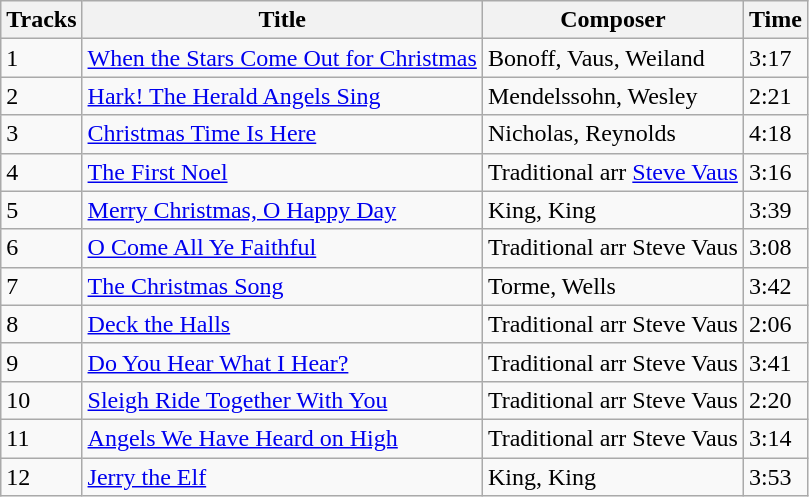<table class="wikitable">
<tr>
<th>Tracks</th>
<th>Title</th>
<th>Composer</th>
<th>Time</th>
</tr>
<tr>
<td>1</td>
<td><a href='#'>When the Stars Come Out for Christmas</a></td>
<td>Bonoff, Vaus, Weiland</td>
<td>3:17</td>
</tr>
<tr>
<td>2</td>
<td><a href='#'>Hark! The Herald Angels Sing</a></td>
<td>Mendelssohn, Wesley</td>
<td>2:21</td>
</tr>
<tr>
<td>3</td>
<td><a href='#'>Christmas Time Is Here</a></td>
<td>Nicholas, Reynolds</td>
<td>4:18</td>
</tr>
<tr>
<td>4</td>
<td><a href='#'>The First Noel</a></td>
<td>Traditional arr <a href='#'>Steve Vaus</a></td>
<td>3:16</td>
</tr>
<tr>
<td>5</td>
<td><a href='#'>Merry Christmas, O Happy Day</a></td>
<td>King, King</td>
<td>3:39</td>
</tr>
<tr>
<td>6</td>
<td><a href='#'>O Come All Ye Faithful</a></td>
<td>Traditional arr Steve Vaus</td>
<td>3:08</td>
</tr>
<tr>
<td>7</td>
<td><a href='#'>The Christmas Song</a></td>
<td>Torme, Wells</td>
<td>3:42</td>
</tr>
<tr>
<td>8</td>
<td><a href='#'>Deck the Halls</a></td>
<td>Traditional arr Steve Vaus</td>
<td>2:06</td>
</tr>
<tr>
<td>9</td>
<td><a href='#'>Do You Hear What I Hear?</a></td>
<td>Traditional arr Steve Vaus</td>
<td>3:41</td>
</tr>
<tr>
<td>10</td>
<td><a href='#'>Sleigh Ride Together With You</a></td>
<td>Traditional arr Steve Vaus</td>
<td>2:20</td>
</tr>
<tr>
<td>11</td>
<td><a href='#'>Angels We Have Heard on High</a></td>
<td>Traditional arr Steve Vaus</td>
<td>3:14</td>
</tr>
<tr>
<td>12</td>
<td><a href='#'>Jerry the Elf</a></td>
<td>King, King</td>
<td>3:53</td>
</tr>
</table>
